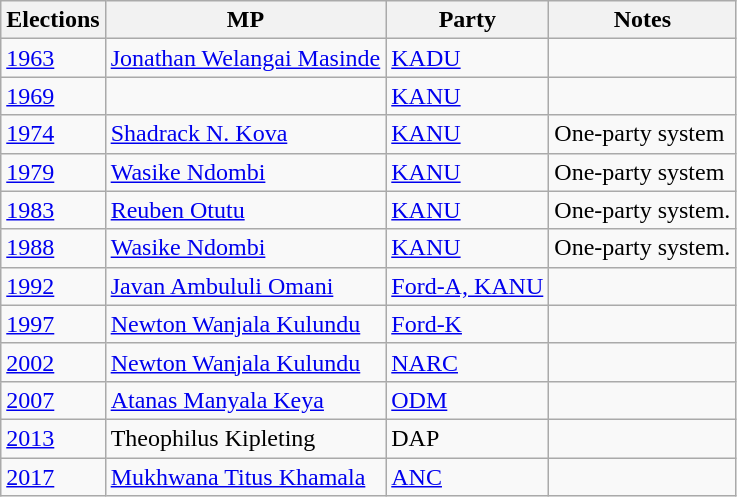<table class="wikitable">
<tr>
<th>Elections</th>
<th>MP </th>
<th>Party</th>
<th>Notes</th>
</tr>
<tr>
<td><a href='#'>1963</a></td>
<td><a href='#'>Jonathan Welangai Masinde</a></td>
<td><a href='#'>KADU</a></td>
<td></td>
</tr>
<tr>
<td><a href='#'>1969</a></td>
<td></td>
<td><a href='#'>KANU</a></td>
<td></td>
</tr>
<tr>
<td><a href='#'>1974</a></td>
<td><a href='#'>Shadrack N. Kova</a></td>
<td><a href='#'>KANU</a></td>
<td>One-party system</td>
</tr>
<tr>
<td><a href='#'>1979</a></td>
<td><a href='#'>Wasike Ndombi</a></td>
<td><a href='#'>KANU</a></td>
<td>One-party system</td>
</tr>
<tr>
<td><a href='#'>1983</a></td>
<td><a href='#'>Reuben Otutu</a></td>
<td><a href='#'>KANU</a></td>
<td>One-party system.</td>
</tr>
<tr>
<td><a href='#'>1988</a></td>
<td><a href='#'>Wasike Ndombi</a></td>
<td><a href='#'>KANU</a></td>
<td>One-party system.</td>
</tr>
<tr>
<td><a href='#'>1992</a></td>
<td><a href='#'>Javan Ambululi Omani</a></td>
<td><a href='#'>Ford-A, KANU</a></td>
<td></td>
</tr>
<tr>
<td><a href='#'>1997</a></td>
<td><a href='#'>Newton Wanjala Kulundu</a></td>
<td><a href='#'>Ford-K</a></td>
<td></td>
</tr>
<tr>
<td><a href='#'>2002</a></td>
<td><a href='#'>Newton Wanjala Kulundu</a></td>
<td><a href='#'>NARC</a></td>
<td></td>
</tr>
<tr>
<td><a href='#'>2007</a></td>
<td><a href='#'>Atanas Manyala Keya</a></td>
<td><a href='#'>ODM</a></td>
<td></td>
</tr>
<tr>
<td><a href='#'>2013</a></td>
<td>Theophilus Kipleting</td>
<td>DAP</td>
<td></td>
</tr>
<tr>
<td><a href='#'>2017</a></td>
<td><a href='#'>Mukhwana Titus Khamala</a></td>
<td><a href='#'>ANC</a></td>
<td></td>
</tr>
</table>
